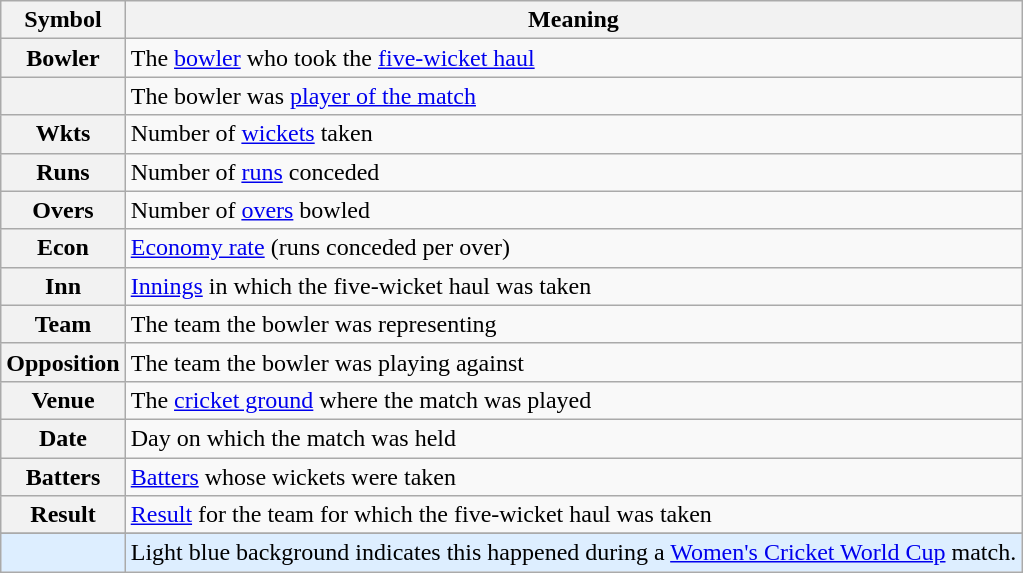<table class="wikitable plainrowheaders">
<tr>
<th scope=col>Symbol</th>
<th scope=col>Meaning</th>
</tr>
<tr>
<th scope=row>Bowler</th>
<td>The <a href='#'>bowler</a> who took the <a href='#'>five-wicket haul</a></td>
</tr>
<tr>
<th scope=row></th>
<td>The bowler was <a href='#'>player of the match</a></td>
</tr>
<tr>
<th scope=row>Wkts</th>
<td>Number of <a href='#'>wickets</a> taken</td>
</tr>
<tr>
<th scope=row>Runs</th>
<td>Number of <a href='#'>runs</a> conceded</td>
</tr>
<tr>
<th scope=row>Overs</th>
<td>Number of <a href='#'>overs</a> bowled</td>
</tr>
<tr>
<th scope=row>Econ</th>
<td><a href='#'>Economy rate</a> (runs conceded per over)</td>
</tr>
<tr>
<th scope=row>Inn</th>
<td><a href='#'>Innings</a> in which the five-wicket haul was taken</td>
</tr>
<tr>
<th scope=row>Team</th>
<td>The team the bowler was representing</td>
</tr>
<tr>
<th scope=row>Opposition</th>
<td>The team the bowler was playing against</td>
</tr>
<tr>
<th scope=row>Venue</th>
<td>The <a href='#'>cricket ground</a> where the match was played</td>
</tr>
<tr>
<th scope=row>Date</th>
<td>Day on which the match was held</td>
</tr>
<tr>
<th scope=row>Batters</th>
<td><a href='#'>Batters</a> whose wickets were taken</td>
</tr>
<tr>
<th scope=row>Result</th>
<td><a href='#'>Result</a> for the team for which the five-wicket haul was taken</td>
</tr>
<tr>
</tr>
<tr style="background-color:#def">
<th scope=row style="background-color:#def"></th>
<td>Light blue background indicates this happened during a <a href='#'>Women's Cricket World Cup</a> match.</td>
</tr>
</table>
